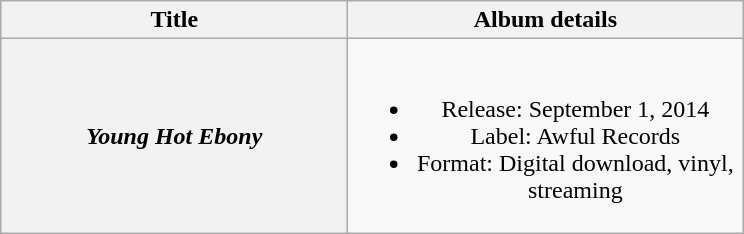<table class="wikitable plainrowheaders" style="text-align:center;">
<tr>
<th scope="col" style="width:14em;">Title</th>
<th scope="col" style="width:16em;">Album details</th>
</tr>
<tr>
<th scope="row"><em>Young Hot Ebony</em></th>
<td><br><ul><li>Release: September 1, 2014</li><li>Label: Awful Records</li><li>Format: Digital download, vinyl, streaming</li></ul></td>
</tr>
</table>
